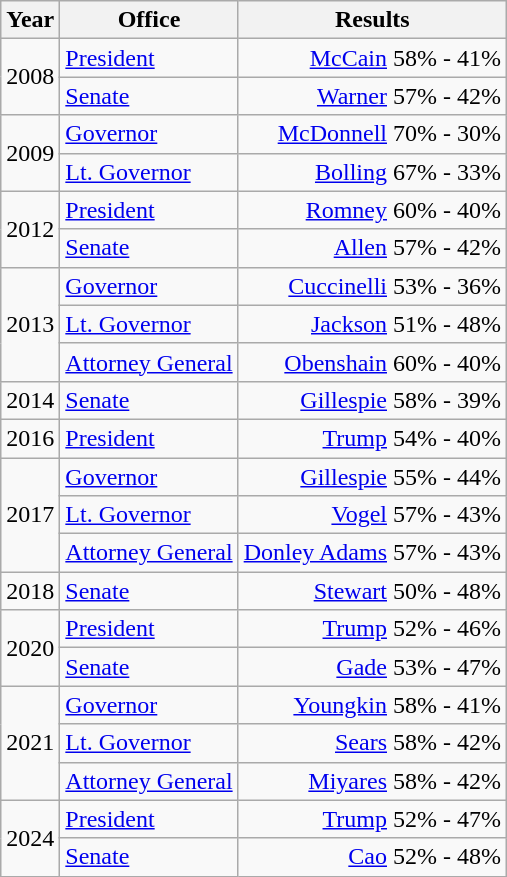<table class=wikitable>
<tr>
<th>Year</th>
<th>Office</th>
<th>Results</th>
</tr>
<tr>
<td rowspan=2>2008</td>
<td><a href='#'>President</a></td>
<td align="right" ><a href='#'>McCain</a> 58% - 41%</td>
</tr>
<tr>
<td><a href='#'>Senate</a></td>
<td align="right" ><a href='#'>Warner</a> 57% - 42%</td>
</tr>
<tr>
<td rowspan=2>2009</td>
<td><a href='#'>Governor</a></td>
<td align="right" ><a href='#'>McDonnell</a> 70% - 30%</td>
</tr>
<tr>
<td><a href='#'>Lt. Governor</a></td>
<td align="right" ><a href='#'>Bolling</a> 67% - 33%</td>
</tr>
<tr>
<td rowspan=2>2012</td>
<td><a href='#'>President</a></td>
<td align="right" ><a href='#'>Romney</a> 60% - 40%</td>
</tr>
<tr>
<td><a href='#'>Senate</a></td>
<td align="right" ><a href='#'>Allen</a> 57% - 42%</td>
</tr>
<tr>
<td rowspan=3>2013</td>
<td><a href='#'>Governor</a></td>
<td align="right" ><a href='#'>Cuccinelli</a> 53% - 36%</td>
</tr>
<tr>
<td><a href='#'>Lt. Governor</a></td>
<td align="right" ><a href='#'>Jackson</a> 51% - 48%</td>
</tr>
<tr>
<td><a href='#'>Attorney General</a></td>
<td align="right" ><a href='#'>Obenshain</a> 60% - 40%</td>
</tr>
<tr>
<td>2014</td>
<td><a href='#'>Senate</a></td>
<td align="right" ><a href='#'>Gillespie</a> 58% - 39%</td>
</tr>
<tr>
<td>2016</td>
<td><a href='#'>President</a></td>
<td align="right" ><a href='#'>Trump</a> 54% - 40%</td>
</tr>
<tr>
<td rowspan=3>2017</td>
<td><a href='#'>Governor</a></td>
<td align="right" ><a href='#'>Gillespie</a> 55% - 44%</td>
</tr>
<tr>
<td><a href='#'>Lt. Governor</a></td>
<td align="right" ><a href='#'>Vogel</a> 57% - 43%</td>
</tr>
<tr>
<td><a href='#'>Attorney General</a></td>
<td align="right" ><a href='#'>Donley Adams</a> 57% - 43%</td>
</tr>
<tr>
<td>2018</td>
<td><a href='#'>Senate</a></td>
<td align="right" ><a href='#'>Stewart</a> 50% - 48%</td>
</tr>
<tr>
<td rowspan=2>2020</td>
<td><a href='#'>President</a></td>
<td align="right" ><a href='#'>Trump</a> 52% - 46%</td>
</tr>
<tr>
<td><a href='#'>Senate</a></td>
<td align="right" ><a href='#'>Gade</a> 53% - 47%</td>
</tr>
<tr>
<td rowspan=3>2021</td>
<td><a href='#'>Governor</a></td>
<td align="right" ><a href='#'>Youngkin</a> 58% - 41%</td>
</tr>
<tr>
<td><a href='#'>Lt. Governor</a></td>
<td align="right" ><a href='#'>Sears</a> 58% - 42%</td>
</tr>
<tr>
<td><a href='#'>Attorney General</a></td>
<td align="right" ><a href='#'>Miyares</a> 58% - 42%</td>
</tr>
<tr>
<td rowspan=2>2024</td>
<td><a href='#'>President</a></td>
<td align="right" ><a href='#'>Trump</a> 52% - 47%</td>
</tr>
<tr>
<td><a href='#'>Senate</a></td>
<td align="right" ><a href='#'>Cao</a> 52% - 48%</td>
</tr>
</table>
